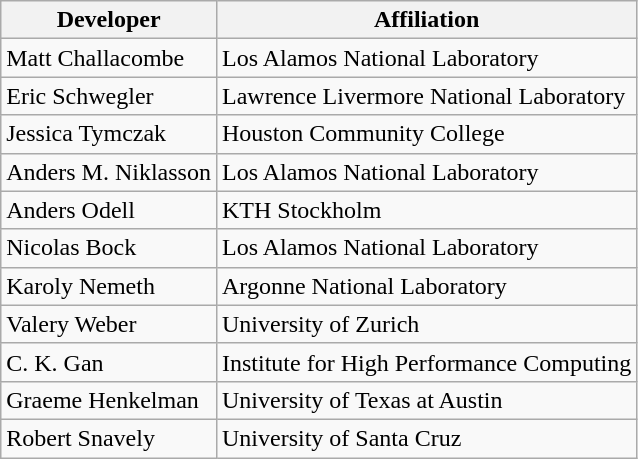<table class="wikitable sortable">
<tr>
<th>Developer</th>
<th>Affiliation</th>
</tr>
<tr>
<td>Matt Challacombe</td>
<td>Los Alamos National Laboratory</td>
</tr>
<tr>
<td>Eric Schwegler</td>
<td>Lawrence Livermore National Laboratory</td>
</tr>
<tr>
<td>Jessica Tymczak</td>
<td>Houston Community College</td>
</tr>
<tr>
<td>Anders M. Niklasson</td>
<td>Los Alamos National Laboratory</td>
</tr>
<tr>
<td>Anders Odell</td>
<td>KTH Stockholm</td>
</tr>
<tr>
<td>Nicolas Bock</td>
<td>Los Alamos National Laboratory</td>
</tr>
<tr>
<td>Karoly Nemeth</td>
<td>Argonne National Laboratory</td>
</tr>
<tr>
<td>Valery Weber</td>
<td>University of Zurich</td>
</tr>
<tr>
<td>C. K. Gan</td>
<td>Institute for High Performance Computing</td>
</tr>
<tr>
<td>Graeme Henkelman</td>
<td>University of Texas at Austin</td>
</tr>
<tr>
<td>Robert Snavely</td>
<td>University of Santa Cruz</td>
</tr>
</table>
